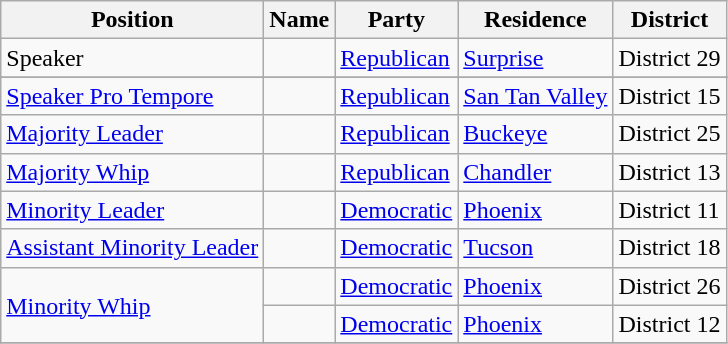<table class="wikitable sortable">
<tr>
<th>Position</th>
<th>Name</th>
<th>Party</th>
<th>Residence</th>
<th>District</th>
</tr>
<tr>
<td>Speaker</td>
<td></td>
<td><a href='#'>Republican</a></td>
<td><a href='#'>Surprise</a></td>
<td>District 29</td>
</tr>
<tr>
</tr>
<tr>
</tr>
<tr>
<td><a href='#'>Speaker Pro Tempore</a></td>
<td></td>
<td><a href='#'>Republican</a></td>
<td><a href='#'>San Tan Valley</a></td>
<td>District 15</td>
</tr>
<tr>
<td><a href='#'>Majority Leader</a></td>
<td></td>
<td><a href='#'>Republican</a></td>
<td><a href='#'>Buckeye</a></td>
<td>District 25</td>
</tr>
<tr>
<td><a href='#'>Majority Whip</a></td>
<td></td>
<td><a href='#'>Republican</a></td>
<td><a href='#'>Chandler</a></td>
<td>District 13</td>
</tr>
<tr>
<td><a href='#'>Minority Leader</a></td>
<td></td>
<td><a href='#'>Democratic</a></td>
<td><a href='#'>Phoenix</a></td>
<td>District 11</td>
</tr>
<tr>
<td><a href='#'>Assistant Minority Leader</a></td>
<td></td>
<td><a href='#'>Democratic</a></td>
<td><a href='#'>Tucson</a></td>
<td>District 18</td>
</tr>
<tr>
<td rowspan=2><a href='#'>Minority Whip</a></td>
<td></td>
<td><a href='#'>Democratic</a></td>
<td><a href='#'>Phoenix</a></td>
<td>District 26</td>
</tr>
<tr>
<td></td>
<td><a href='#'>Democratic</a></td>
<td><a href='#'>Phoenix</a></td>
<td>District 12</td>
</tr>
<tr>
</tr>
</table>
